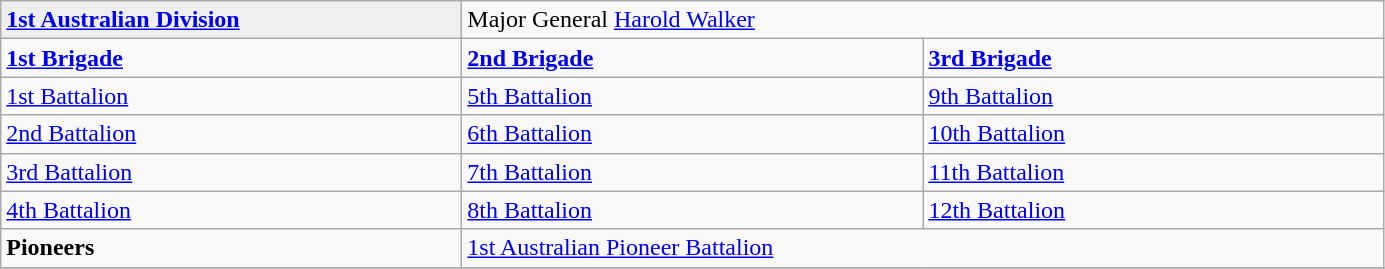<table class="wikitable">
<tr>
<td style="background:#efefef;"><strong><a href='#'>1st Australian Division</a>  </strong></td>
<td colspan="2">Major General <a href='#'>Harold Walker</a></td>
</tr>
<tr>
<td width="300pt"><strong><a href='#'>1st Brigade</a></strong></td>
<td width="300pt"><strong><a href='#'>2nd Brigade</a></strong></td>
<td width="300pt"><strong><a href='#'>3rd Brigade</a></strong></td>
</tr>
<tr>
<td><a href='#'>1st Battalion</a></td>
<td><a href='#'>5th Battalion</a></td>
<td><a href='#'>9th Battalion</a></td>
</tr>
<tr>
<td><a href='#'>2nd Battalion</a></td>
<td><a href='#'>6th Battalion</a></td>
<td><a href='#'>10th Battalion</a></td>
</tr>
<tr>
<td><a href='#'>3rd Battalion</a></td>
<td><a href='#'>7th Battalion</a></td>
<td><a href='#'>11th Battalion</a></td>
</tr>
<tr>
<td><a href='#'>4th Battalion</a></td>
<td><a href='#'>8th Battalion</a></td>
<td><a href='#'>12th Battalion</a></td>
</tr>
<tr>
<td><strong>Pioneers</strong></td>
<td colspan="2"><a href='#'>1st Australian Pioneer Battalion</a></td>
</tr>
<tr>
</tr>
</table>
